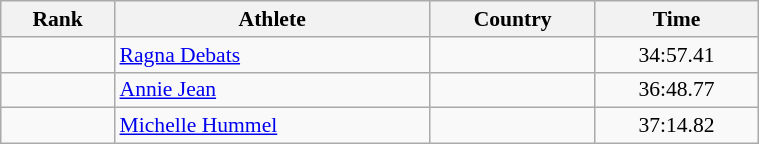<table class="wikitable" width=40% style="font-size:90%; text-align:center;">
<tr>
<th>Rank</th>
<th>Athlete</th>
<th>Country</th>
<th>Time</th>
</tr>
<tr>
<td></td>
<td align=left><a href='#'>Ragna Debats</a></td>
<td align=left></td>
<td>34:57.41</td>
</tr>
<tr>
<td></td>
<td align=left><a href='#'>Annie Jean</a></td>
<td align=left></td>
<td>36:48.77</td>
</tr>
<tr>
<td></td>
<td align=left><a href='#'>Michelle Hummel</a></td>
<td align=left></td>
<td>37:14.82</td>
</tr>
</table>
